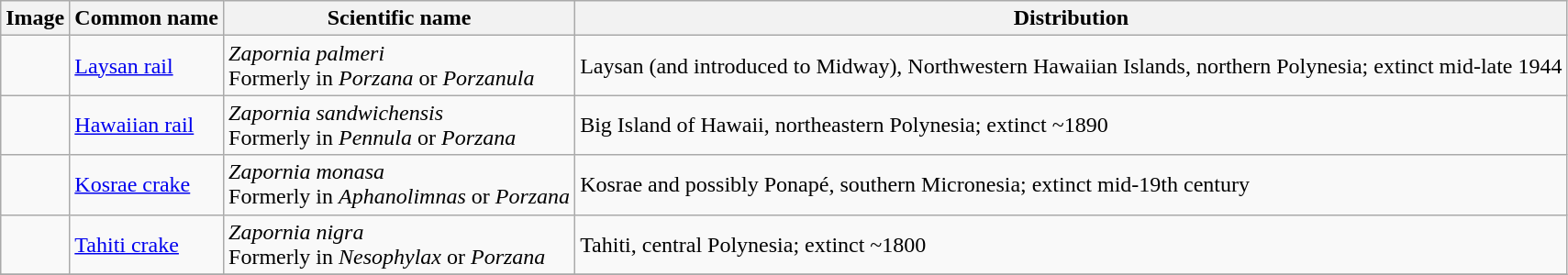<table class="wikitable">
<tr>
<th>Image</th>
<th>Common name</th>
<th>Scientific name</th>
<th>Distribution</th>
</tr>
<tr>
<td></td>
<td><a href='#'>Laysan rail</a></td>
<td><em>Zapornia palmeri</em><br>Formerly in <em>Porzana</em> or <em>Porzanula</em></td>
<td>Laysan (and introduced to Midway), Northwestern Hawaiian Islands, northern Polynesia; extinct mid-late 1944</td>
</tr>
<tr>
<td></td>
<td><a href='#'>Hawaiian rail</a></td>
<td><em>Zapornia sandwichensis</em><br>Formerly in <em>Pennula</em> or <em>Porzana</em></td>
<td>Big Island of Hawaii, northeastern Polynesia; extinct ~1890</td>
</tr>
<tr>
<td></td>
<td><a href='#'>Kosrae crake</a></td>
<td><em>Zapornia monasa</em><br>Formerly in <em>Aphanolimnas</em> or <em>Porzana</em></td>
<td>Kosrae and possibly Ponapé, southern Micronesia; extinct mid-19th century</td>
</tr>
<tr>
<td></td>
<td><a href='#'>Tahiti crake</a></td>
<td><em>Zapornia nigra</em><br>Formerly in <em>Nesophylax</em> or <em>Porzana</em></td>
<td>Tahiti, central Polynesia; extinct ~1800</td>
</tr>
<tr>
</tr>
</table>
